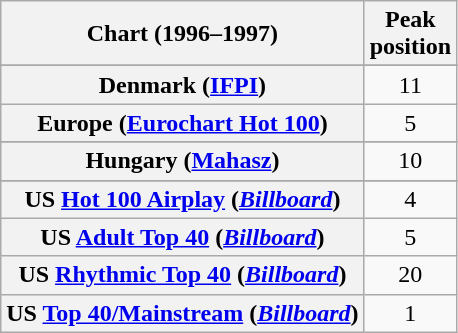<table class="wikitable sortable plainrowheaders" style="text-align:center">
<tr>
<th>Chart (1996–1997)</th>
<th>Peak<br>position</th>
</tr>
<tr>
</tr>
<tr>
</tr>
<tr>
</tr>
<tr>
</tr>
<tr>
</tr>
<tr>
</tr>
<tr>
<th scope="row">Denmark (<a href='#'>IFPI</a>)</th>
<td>11</td>
</tr>
<tr>
<th scope="row">Europe (<a href='#'>Eurochart Hot 100</a>)</th>
<td>5</td>
</tr>
<tr>
</tr>
<tr>
</tr>
<tr>
<th scope="row">Hungary (<a href='#'>Mahasz</a>)</th>
<td>10</td>
</tr>
<tr>
</tr>
<tr>
</tr>
<tr>
</tr>
<tr>
</tr>
<tr>
</tr>
<tr>
</tr>
<tr>
</tr>
<tr>
</tr>
<tr>
</tr>
<tr>
<th scope="row">US <a href='#'>Hot 100 Airplay</a> (<em><a href='#'>Billboard</a></em>)</th>
<td>4</td>
</tr>
<tr>
<th scope="row">US <a href='#'>Adult Top 40</a> (<em><a href='#'>Billboard</a></em>)</th>
<td>5</td>
</tr>
<tr>
<th scope="row">US <a href='#'>Rhythmic Top 40</a> (<em><a href='#'>Billboard</a></em>)</th>
<td>20</td>
</tr>
<tr>
<th scope="row">US <a href='#'>Top 40/Mainstream</a> (<em><a href='#'>Billboard</a></em>)</th>
<td>1</td>
</tr>
</table>
